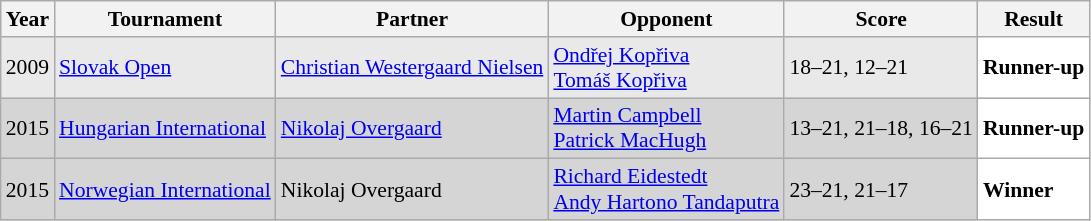<table class="sortable wikitable" style="font-size: 90%;">
<tr>
<th>Year</th>
<th>Tournament</th>
<th>Partner</th>
<th>Opponent</th>
<th>Score</th>
<th>Result</th>
</tr>
<tr style="background:#E9E9E9">
<td align="center">2009</td>
<td align="left"><a href='#'>Slovak Open</a></td>
<td align="left"> <a href='#'>Christian Westergaard Nielsen</a></td>
<td align="left"> <a href='#'>Ondřej Kopřiva</a><br> <a href='#'>Tomáš Kopřiva</a></td>
<td align="left">18–21, 12–21</td>
<td style="text-align:left; background:white"> <strong>Runner-up</strong></td>
</tr>
<tr style="background:#D5D5D5">
<td align="center">2015</td>
<td align="left"><a href='#'>Hungarian International</a></td>
<td align="left"> <a href='#'>Nikolaj Overgaard</a></td>
<td align="left"> <a href='#'>Martin Campbell</a><br> <a href='#'>Patrick MacHugh</a></td>
<td align="left">13–21, 21–18, 16–21</td>
<td style="text-align:left; background:white"> <strong>Runner-up</strong></td>
</tr>
<tr style="background:#D5D5D5">
<td align="center">2015</td>
<td align="left"><a href='#'>Norwegian International</a></td>
<td align="left"> Nikolaj Overgaard</td>
<td align="left"> <a href='#'>Richard Eidestedt</a><br> <a href='#'>Andy Hartono Tandaputra</a></td>
<td align="left">23–21, 21–17</td>
<td style="text-align:left; background:white"> <strong>Winner</strong></td>
</tr>
</table>
